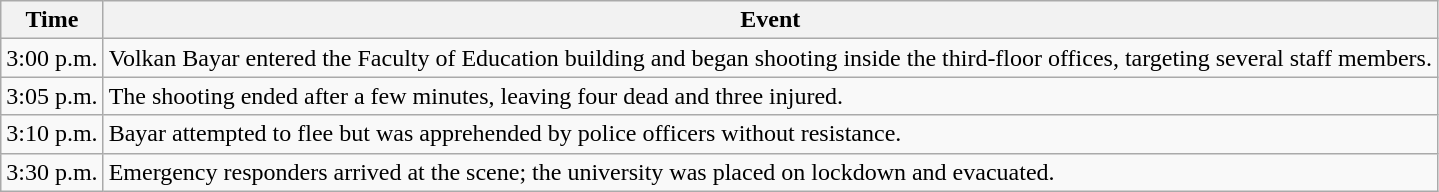<table class="wikitable">
<tr>
<th>Time</th>
<th>Event</th>
</tr>
<tr>
<td> 3:00 p.m.</td>
<td>Volkan Bayar entered the Faculty of Education building and began shooting inside the third-floor offices, targeting several staff members.</td>
</tr>
<tr>
<td> 3:05 p.m.</td>
<td>The shooting ended after a few minutes, leaving four dead and three injured.</td>
</tr>
<tr>
<td> 3:10 p.m.</td>
<td>Bayar attempted to flee but was apprehended by police officers without resistance.</td>
</tr>
<tr>
<td> 3:30 p.m.</td>
<td>Emergency responders arrived at the scene; the university was placed on lockdown and evacuated.</td>
</tr>
</table>
